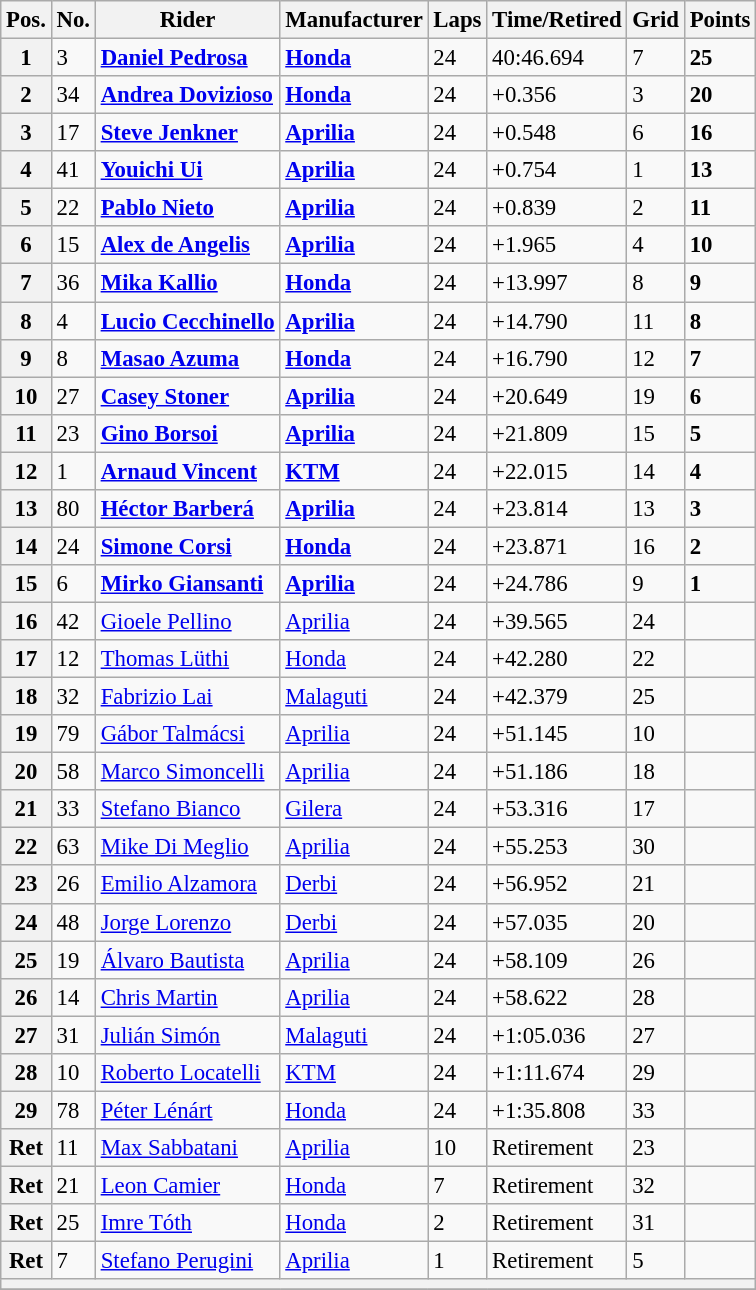<table class="wikitable" style="font-size: 95%;">
<tr>
<th>Pos.</th>
<th>No.</th>
<th>Rider</th>
<th>Manufacturer</th>
<th>Laps</th>
<th>Time/Retired</th>
<th>Grid</th>
<th>Points</th>
</tr>
<tr>
<th>1</th>
<td>3</td>
<td> <strong><a href='#'>Daniel Pedrosa</a></strong></td>
<td><strong><a href='#'>Honda</a></strong></td>
<td>24</td>
<td>40:46.694</td>
<td>7</td>
<td><strong>25</strong></td>
</tr>
<tr>
<th>2</th>
<td>34</td>
<td> <strong><a href='#'>Andrea Dovizioso</a></strong></td>
<td><strong><a href='#'>Honda</a></strong></td>
<td>24</td>
<td>+0.356</td>
<td>3</td>
<td><strong>20</strong></td>
</tr>
<tr>
<th>3</th>
<td>17</td>
<td> <strong><a href='#'>Steve Jenkner</a></strong></td>
<td><strong><a href='#'>Aprilia</a></strong></td>
<td>24</td>
<td>+0.548</td>
<td>6</td>
<td><strong>16</strong></td>
</tr>
<tr>
<th>4</th>
<td>41</td>
<td> <strong><a href='#'>Youichi Ui</a></strong></td>
<td><strong><a href='#'>Aprilia</a></strong></td>
<td>24</td>
<td>+0.754</td>
<td>1</td>
<td><strong>13</strong></td>
</tr>
<tr>
<th>5</th>
<td>22</td>
<td> <strong><a href='#'>Pablo Nieto</a></strong></td>
<td><strong><a href='#'>Aprilia</a></strong></td>
<td>24</td>
<td>+0.839</td>
<td>2</td>
<td><strong>11</strong></td>
</tr>
<tr>
<th>6</th>
<td>15</td>
<td> <strong><a href='#'>Alex de Angelis</a></strong></td>
<td><strong><a href='#'>Aprilia</a></strong></td>
<td>24</td>
<td>+1.965</td>
<td>4</td>
<td><strong>10</strong></td>
</tr>
<tr>
<th>7</th>
<td>36</td>
<td> <strong><a href='#'>Mika Kallio</a></strong></td>
<td><strong><a href='#'>Honda</a></strong></td>
<td>24</td>
<td>+13.997</td>
<td>8</td>
<td><strong>9</strong></td>
</tr>
<tr>
<th>8</th>
<td>4</td>
<td> <strong><a href='#'>Lucio Cecchinello</a></strong></td>
<td><strong><a href='#'>Aprilia</a></strong></td>
<td>24</td>
<td>+14.790</td>
<td>11</td>
<td><strong>8</strong></td>
</tr>
<tr>
<th>9</th>
<td>8</td>
<td> <strong><a href='#'>Masao Azuma</a></strong></td>
<td><strong><a href='#'>Honda</a></strong></td>
<td>24</td>
<td>+16.790</td>
<td>12</td>
<td><strong>7</strong></td>
</tr>
<tr>
<th>10</th>
<td>27</td>
<td> <strong><a href='#'>Casey Stoner</a></strong></td>
<td><strong><a href='#'>Aprilia</a></strong></td>
<td>24</td>
<td>+20.649</td>
<td>19</td>
<td><strong>6</strong></td>
</tr>
<tr>
<th>11</th>
<td>23</td>
<td> <strong><a href='#'>Gino Borsoi</a></strong></td>
<td><strong><a href='#'>Aprilia</a></strong></td>
<td>24</td>
<td>+21.809</td>
<td>15</td>
<td><strong>5</strong></td>
</tr>
<tr>
<th>12</th>
<td>1</td>
<td> <strong><a href='#'>Arnaud Vincent</a></strong></td>
<td><strong><a href='#'>KTM</a></strong></td>
<td>24</td>
<td>+22.015</td>
<td>14</td>
<td><strong>4</strong></td>
</tr>
<tr>
<th>13</th>
<td>80</td>
<td> <strong><a href='#'>Héctor Barberá</a></strong></td>
<td><strong><a href='#'>Aprilia</a></strong></td>
<td>24</td>
<td>+23.814</td>
<td>13</td>
<td><strong>3</strong></td>
</tr>
<tr>
<th>14</th>
<td>24</td>
<td> <strong><a href='#'>Simone Corsi</a></strong></td>
<td><strong><a href='#'>Honda</a></strong></td>
<td>24</td>
<td>+23.871</td>
<td>16</td>
<td><strong>2</strong></td>
</tr>
<tr>
<th>15</th>
<td>6</td>
<td> <strong><a href='#'>Mirko Giansanti</a></strong></td>
<td><strong><a href='#'>Aprilia</a></strong></td>
<td>24</td>
<td>+24.786</td>
<td>9</td>
<td><strong>1</strong></td>
</tr>
<tr>
<th>16</th>
<td>42</td>
<td> <a href='#'>Gioele Pellino</a></td>
<td><a href='#'>Aprilia</a></td>
<td>24</td>
<td>+39.565</td>
<td>24</td>
<td></td>
</tr>
<tr>
<th>17</th>
<td>12</td>
<td> <a href='#'>Thomas Lüthi</a></td>
<td><a href='#'>Honda</a></td>
<td>24</td>
<td>+42.280</td>
<td>22</td>
<td></td>
</tr>
<tr>
<th>18</th>
<td>32</td>
<td> <a href='#'>Fabrizio Lai</a></td>
<td><a href='#'>Malaguti</a></td>
<td>24</td>
<td>+42.379</td>
<td>25</td>
<td></td>
</tr>
<tr>
<th>19</th>
<td>79</td>
<td> <a href='#'>Gábor Talmácsi</a></td>
<td><a href='#'>Aprilia</a></td>
<td>24</td>
<td>+51.145</td>
<td>10</td>
<td></td>
</tr>
<tr>
<th>20</th>
<td>58</td>
<td> <a href='#'>Marco Simoncelli</a></td>
<td><a href='#'>Aprilia</a></td>
<td>24</td>
<td>+51.186</td>
<td>18</td>
<td></td>
</tr>
<tr>
<th>21</th>
<td>33</td>
<td> <a href='#'>Stefano Bianco</a></td>
<td><a href='#'>Gilera</a></td>
<td>24</td>
<td>+53.316</td>
<td>17</td>
<td></td>
</tr>
<tr>
<th>22</th>
<td>63</td>
<td> <a href='#'>Mike Di Meglio</a></td>
<td><a href='#'>Aprilia</a></td>
<td>24</td>
<td>+55.253</td>
<td>30</td>
<td></td>
</tr>
<tr>
<th>23</th>
<td>26</td>
<td> <a href='#'>Emilio Alzamora</a></td>
<td><a href='#'>Derbi</a></td>
<td>24</td>
<td>+56.952</td>
<td>21</td>
<td></td>
</tr>
<tr>
<th>24</th>
<td>48</td>
<td> <a href='#'>Jorge Lorenzo</a></td>
<td><a href='#'>Derbi</a></td>
<td>24</td>
<td>+57.035</td>
<td>20</td>
<td></td>
</tr>
<tr>
<th>25</th>
<td>19</td>
<td> <a href='#'>Álvaro Bautista</a></td>
<td><a href='#'>Aprilia</a></td>
<td>24</td>
<td>+58.109</td>
<td>26</td>
<td></td>
</tr>
<tr>
<th>26</th>
<td>14</td>
<td> <a href='#'>Chris Martin</a></td>
<td><a href='#'>Aprilia</a></td>
<td>24</td>
<td>+58.622</td>
<td>28</td>
<td></td>
</tr>
<tr>
<th>27</th>
<td>31</td>
<td> <a href='#'>Julián Simón</a></td>
<td><a href='#'>Malaguti</a></td>
<td>24</td>
<td>+1:05.036</td>
<td>27</td>
<td></td>
</tr>
<tr>
<th>28</th>
<td>10</td>
<td> <a href='#'>Roberto Locatelli</a></td>
<td><a href='#'>KTM</a></td>
<td>24</td>
<td>+1:11.674</td>
<td>29</td>
<td></td>
</tr>
<tr>
<th>29</th>
<td>78</td>
<td> <a href='#'>Péter Lénárt</a></td>
<td><a href='#'>Honda</a></td>
<td>24</td>
<td>+1:35.808</td>
<td>33</td>
<td></td>
</tr>
<tr>
<th>Ret</th>
<td>11</td>
<td> <a href='#'>Max Sabbatani</a></td>
<td><a href='#'>Aprilia</a></td>
<td>10</td>
<td>Retirement</td>
<td>23</td>
<td></td>
</tr>
<tr>
<th>Ret</th>
<td>21</td>
<td> <a href='#'>Leon Camier</a></td>
<td><a href='#'>Honda</a></td>
<td>7</td>
<td>Retirement</td>
<td>32</td>
<td></td>
</tr>
<tr>
<th>Ret</th>
<td>25</td>
<td> <a href='#'>Imre Tóth</a></td>
<td><a href='#'>Honda</a></td>
<td>2</td>
<td>Retirement</td>
<td>31</td>
<td></td>
</tr>
<tr>
<th>Ret</th>
<td>7</td>
<td> <a href='#'>Stefano Perugini</a></td>
<td><a href='#'>Aprilia</a></td>
<td>1</td>
<td>Retirement</td>
<td>5</td>
<td></td>
</tr>
<tr>
<th colspan=8></th>
</tr>
<tr>
</tr>
</table>
